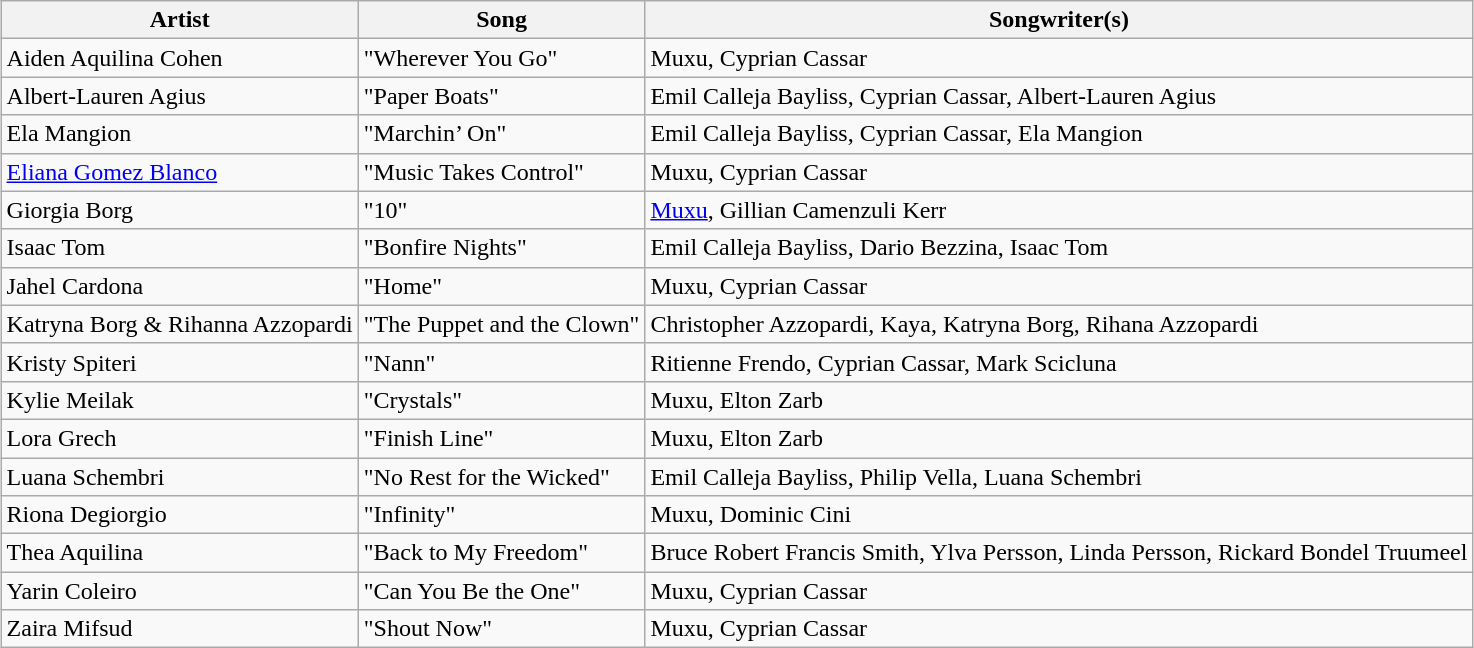<table class="sortable wikitable plainrowheaders" style="margin: 1em auto 1em auto">
<tr>
<th>Artist</th>
<th>Song</th>
<th>Songwriter(s)</th>
</tr>
<tr>
<td>Aiden Aquilina Cohen</td>
<td>"Wherever You Go"</td>
<td>Muxu, Cyprian Cassar</td>
</tr>
<tr>
<td>Albert-Lauren Agius</td>
<td>"Paper Boats"</td>
<td>Emil Calleja Bayliss, Cyprian Cassar, Albert-Lauren Agius</td>
</tr>
<tr>
<td>Ela Mangion</td>
<td>"Marchin’ On"</td>
<td>Emil Calleja Bayliss, Cyprian Cassar, Ela Mangion</td>
</tr>
<tr>
<td><a href='#'>Eliana Gomez Blanco</a></td>
<td>"Music Takes Control"</td>
<td>Muxu, Cyprian Cassar</td>
</tr>
<tr>
<td>Giorgia Borg</td>
<td>"10"</td>
<td><a href='#'>Muxu</a>, Gillian Camenzuli Kerr</td>
</tr>
<tr>
<td>Isaac Tom</td>
<td>"Bonfire Nights"</td>
<td>Emil Calleja Bayliss, Dario Bezzina, Isaac Tom</td>
</tr>
<tr>
<td>Jahel Cardona</td>
<td>"Home"</td>
<td>Muxu, Cyprian Cassar</td>
</tr>
<tr>
<td>Katryna Borg & Rihanna Azzopardi</td>
<td>"The Puppet and the Clown"</td>
<td>Christopher Azzopardi, Kaya, Katryna Borg, Rihana Azzopardi</td>
</tr>
<tr>
<td>Kristy Spiteri</td>
<td>"Nann"</td>
<td>Ritienne Frendo, Cyprian Cassar, Mark Scicluna</td>
</tr>
<tr>
<td>Kylie Meilak</td>
<td>"Crystals"</td>
<td>Muxu, Elton Zarb</td>
</tr>
<tr>
<td>Lora Grech</td>
<td>"Finish Line"</td>
<td>Muxu, Elton Zarb</td>
</tr>
<tr>
<td>Luana Schembri</td>
<td>"No Rest for the Wicked"</td>
<td>Emil Calleja Bayliss, Philip Vella, Luana Schembri</td>
</tr>
<tr>
<td>Riona Degiorgio</td>
<td>"Infinity"</td>
<td>Muxu, Dominic Cini</td>
</tr>
<tr>
<td>Thea Aquilina</td>
<td>"Back to My Freedom"</td>
<td>Bruce Robert Francis Smith, Ylva Persson, Linda Persson, Rickard Bondel Truumeel</td>
</tr>
<tr>
<td>Yarin Coleiro</td>
<td>"Can You Be the One"</td>
<td>Muxu, Cyprian Cassar</td>
</tr>
<tr>
<td>Zaira Mifsud</td>
<td>"Shout Now"</td>
<td>Muxu, Cyprian Cassar</td>
</tr>
</table>
